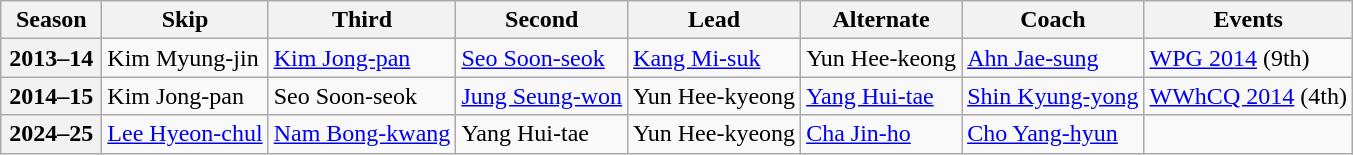<table class="wikitable">
<tr>
<th scope="col" width=60>Season</th>
<th scope="col">Skip</th>
<th scope="col">Third</th>
<th scope="col">Second</th>
<th scope="col">Lead</th>
<th scope="col">Alternate</th>
<th scope="col">Coach</th>
<th scope="col">Events</th>
</tr>
<tr>
<th scope="row">2013–14</th>
<td>Kim Myung-jin</td>
<td><a href='#'>Kim Jong-pan</a></td>
<td><a href='#'>Seo Soon-seok</a></td>
<td><a href='#'>Kang Mi-suk</a></td>
<td>Yun Hee-keong</td>
<td><a href='#'>Ahn Jae-sung</a></td>
<td><a href='#'>WPG 2014</a> (9th)</td>
</tr>
<tr>
<th scope="row">2014–15</th>
<td>Kim Jong-pan</td>
<td>Seo Soon-seok</td>
<td><a href='#'>Jung Seung-won</a></td>
<td>Yun Hee-kyeong</td>
<td><a href='#'>Yang Hui-tae</a></td>
<td><a href='#'>Shin Kyung-yong</a></td>
<td><a href='#'>WWhCQ 2014</a> (4th)</td>
</tr>
<tr>
<th scope="row">2024–25</th>
<td><a href='#'>Lee Hyeon-chul</a></td>
<td><a href='#'>Nam Bong-kwang</a></td>
<td>Yang Hui-tae</td>
<td>Yun Hee-kyeong</td>
<td><a href='#'>Cha Jin-ho</a></td>
<td><a href='#'>Cho Yang-hyun</a></td>
<td> </td>
</tr>
</table>
